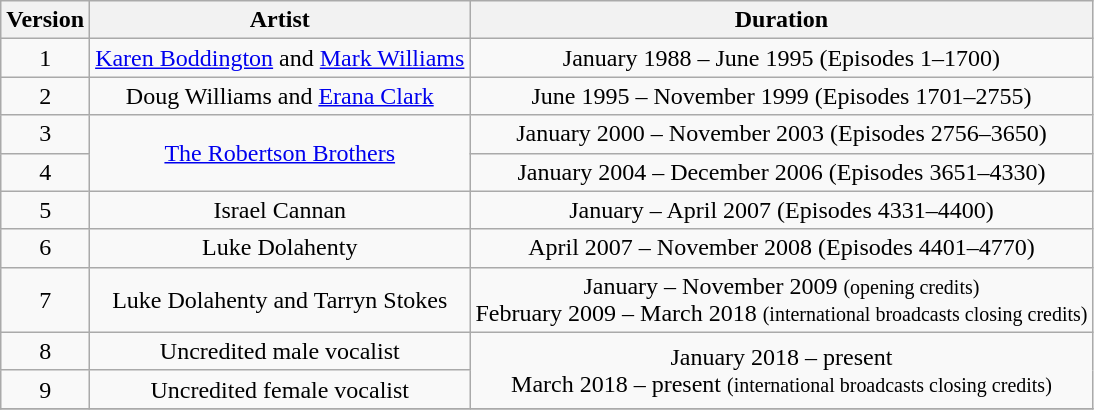<table class="wikitable" style="text-align:center;">
<tr>
<th>Version</th>
<th>Artist</th>
<th>Duration</th>
</tr>
<tr>
<td>1</td>
<td><a href='#'>Karen Boddington</a> and <a href='#'>Mark Williams</a></td>
<td>January 1988 – June 1995 (Episodes 1–1700)</td>
</tr>
<tr>
<td>2</td>
<td>Doug Williams and <a href='#'>Erana Clark</a></td>
<td>June 1995 – November 1999 (Episodes 1701–2755)</td>
</tr>
<tr>
<td>3</td>
<td rowspan=2 style="text-align:center;"><a href='#'>The Robertson Brothers</a></td>
<td>January 2000 – November 2003 (Episodes 2756–3650)</td>
</tr>
<tr>
<td>4</td>
<td>January 2004 – December 2006 (Episodes 3651–4330)</td>
</tr>
<tr>
<td>5</td>
<td>Israel Cannan</td>
<td>January – April 2007 (Episodes 4331–4400)</td>
</tr>
<tr>
<td>6</td>
<td>Luke Dolahenty</td>
<td>April 2007 – November 2008 (Episodes 4401–4770)</td>
</tr>
<tr>
<td>7</td>
<td>Luke Dolahenty and Tarryn Stokes</td>
<td>January – November 2009 <small>(opening credits)</small><br>February 2009 – March 2018 <small>(international broadcasts closing credits)</small></td>
</tr>
<tr>
<td>8</td>
<td>Uncredited male vocalist</td>
<td rowspan="2" style="text-align:center;">January 2018 – present<br> March 2018 – present <small>(international broadcasts closing credits)</small></td>
</tr>
<tr>
<td>9</td>
<td>Uncredited female vocalist</td>
</tr>
<tr>
</tr>
</table>
